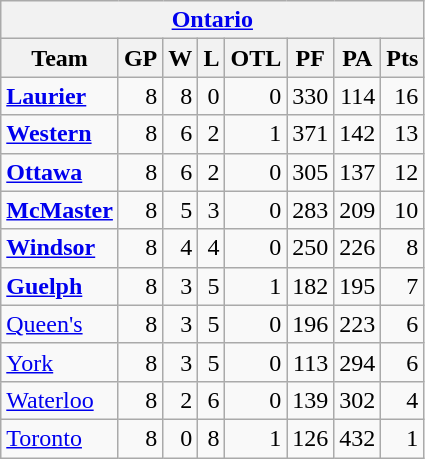<table class="wikitable" align="left">
<tr>
<th colspan="8"><a href='#'>Ontario</a></th>
</tr>
<tr>
<th>Team</th>
<th>GP</th>
<th>W</th>
<th>L</th>
<th>OTL</th>
<th>PF</th>
<th>PA</th>
<th>Pts</th>
</tr>
<tr align="right">
<td align="left"><strong><a href='#'>Laurier</a></strong></td>
<td>8</td>
<td>8</td>
<td>0</td>
<td>0</td>
<td>330</td>
<td>114</td>
<td>16</td>
</tr>
<tr align="right">
<td align="left"><strong><a href='#'>Western</a></strong></td>
<td>8</td>
<td>6</td>
<td>2</td>
<td>1</td>
<td>371</td>
<td>142</td>
<td>13</td>
</tr>
<tr align="right">
<td align="left"><strong><a href='#'>Ottawa</a></strong></td>
<td>8</td>
<td>6</td>
<td>2</td>
<td>0</td>
<td>305</td>
<td>137</td>
<td>12</td>
</tr>
<tr align="right">
<td align="left"><strong><a href='#'>McMaster</a></strong></td>
<td>8</td>
<td>5</td>
<td>3</td>
<td>0</td>
<td>283</td>
<td>209</td>
<td>10</td>
</tr>
<tr align="right">
<td align="left"><strong><a href='#'>Windsor</a></strong></td>
<td>8</td>
<td>4</td>
<td>4</td>
<td>0</td>
<td>250</td>
<td>226</td>
<td>8</td>
</tr>
<tr align="right">
<td align="left"><strong><a href='#'>Guelph</a></strong></td>
<td>8</td>
<td>3</td>
<td>5</td>
<td>1</td>
<td>182</td>
<td>195</td>
<td>7</td>
</tr>
<tr align="right">
<td align="left"><a href='#'>Queen's</a></td>
<td>8</td>
<td>3</td>
<td>5</td>
<td>0</td>
<td>196</td>
<td>223</td>
<td>6</td>
</tr>
<tr align="right">
<td align="left"><a href='#'>York</a></td>
<td>8</td>
<td>3</td>
<td>5</td>
<td>0</td>
<td>113</td>
<td>294</td>
<td>6</td>
</tr>
<tr align="right">
<td align="left"><a href='#'>Waterloo</a></td>
<td>8</td>
<td>2</td>
<td>6</td>
<td>0</td>
<td>139</td>
<td>302</td>
<td>4</td>
</tr>
<tr align="right">
<td align="left"><a href='#'>Toronto</a></td>
<td>8</td>
<td>0</td>
<td>8</td>
<td>1</td>
<td>126</td>
<td>432</td>
<td>1</td>
</tr>
</table>
